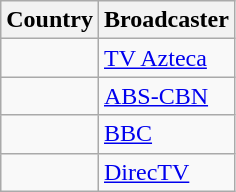<table class="wikitable">
<tr>
<th align=center>Country</th>
<th align=center>Broadcaster</th>
</tr>
<tr>
<td></td>
<td><a href='#'>TV Azteca</a></td>
</tr>
<tr>
<td></td>
<td><a href='#'>ABS-CBN</a></td>
</tr>
<tr>
<td></td>
<td><a href='#'>BBC</a></td>
</tr>
<tr>
<td></td>
<td><a href='#'>DirecTV</a></td>
</tr>
</table>
